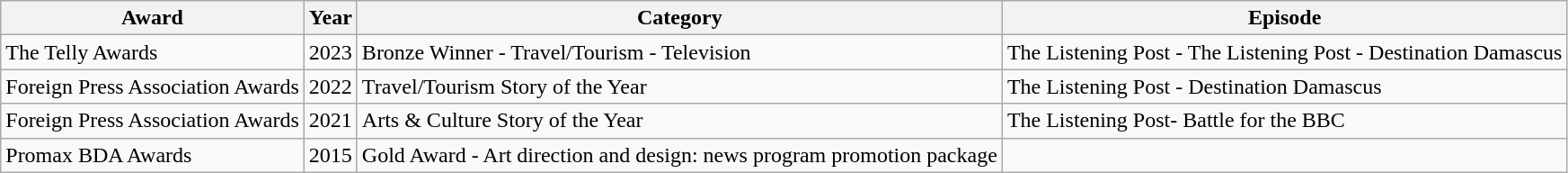<table class="wikitable">
<tr>
<th>Award</th>
<th>Year</th>
<th>Category</th>
<th>Episode</th>
</tr>
<tr>
<td>The Telly Awards</td>
<td>2023</td>
<td>Bronze Winner - Travel/Tourism - Television</td>
<td>The Listening Post - The Listening Post - Destination Damascus</td>
</tr>
<tr>
<td>Foreign Press Association Awards</td>
<td>2022</td>
<td>Travel/Tourism Story of the Year</td>
<td>The Listening Post - Destination Damascus</td>
</tr>
<tr>
<td>Foreign Press Association Awards</td>
<td>2021</td>
<td>Arts & Culture Story of the Year</td>
<td>The Listening Post- Battle for the BBC</td>
</tr>
<tr>
<td>Promax BDA Awards</td>
<td>2015</td>
<td>Gold Award - Art direction and design: news program promotion package</td>
<td></td>
</tr>
</table>
